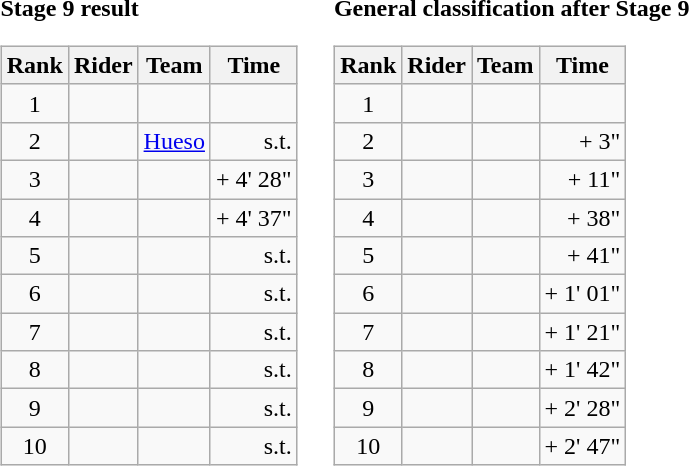<table>
<tr>
<td><strong>Stage 9 result</strong><br><table class="wikitable">
<tr>
<th scope="col">Rank</th>
<th scope="col">Rider</th>
<th scope="col">Team</th>
<th scope="col">Time</th>
</tr>
<tr>
<td style="text-align:center;">1</td>
<td></td>
<td></td>
<td style="text-align:right;"></td>
</tr>
<tr>
<td style="text-align:center;">2</td>
<td></td>
<td><a href='#'>Hueso</a></td>
<td style="text-align:right;">s.t.</td>
</tr>
<tr>
<td style="text-align:center;">3</td>
<td></td>
<td></td>
<td style="text-align:right;">+ 4' 28"</td>
</tr>
<tr>
<td style="text-align:center;">4</td>
<td></td>
<td></td>
<td style="text-align:right;">+ 4' 37"</td>
</tr>
<tr>
<td style="text-align:center;">5</td>
<td></td>
<td></td>
<td style="text-align:right;">s.t.</td>
</tr>
<tr>
<td style="text-align:center;">6</td>
<td></td>
<td></td>
<td style="text-align:right;">s.t.</td>
</tr>
<tr>
<td style="text-align:center;">7</td>
<td></td>
<td></td>
<td style="text-align:right;">s.t.</td>
</tr>
<tr>
<td style="text-align:center;">8</td>
<td></td>
<td></td>
<td style="text-align:right;">s.t.</td>
</tr>
<tr>
<td style="text-align:center;">9</td>
<td></td>
<td></td>
<td style="text-align:right;">s.t.</td>
</tr>
<tr>
<td style="text-align:center;">10</td>
<td></td>
<td></td>
<td style="text-align:right;">s.t.</td>
</tr>
</table>
</td>
<td></td>
<td><strong>General classification after Stage 9</strong><br><table class="wikitable">
<tr>
<th scope="col">Rank</th>
<th scope="col">Rider</th>
<th scope="col">Team</th>
<th scope="col">Time</th>
</tr>
<tr>
<td style="text-align:center;">1</td>
<td></td>
<td></td>
<td style="text-align:right;"></td>
</tr>
<tr>
<td style="text-align:center;">2</td>
<td></td>
<td></td>
<td style="text-align:right;">+ 3"</td>
</tr>
<tr>
<td style="text-align:center;">3</td>
<td></td>
<td></td>
<td style="text-align:right;">+ 11"</td>
</tr>
<tr>
<td style="text-align:center;">4</td>
<td></td>
<td></td>
<td style="text-align:right;">+ 38"</td>
</tr>
<tr>
<td style="text-align:center;">5</td>
<td></td>
<td></td>
<td style="text-align:right;">+ 41"</td>
</tr>
<tr>
<td style="text-align:center;">6</td>
<td></td>
<td></td>
<td style="text-align:right;">+ 1' 01"</td>
</tr>
<tr>
<td style="text-align:center;">7</td>
<td></td>
<td></td>
<td style="text-align:right;">+ 1' 21"</td>
</tr>
<tr>
<td style="text-align:center;">8</td>
<td></td>
<td></td>
<td style="text-align:right;">+ 1' 42"</td>
</tr>
<tr>
<td style="text-align:center;">9</td>
<td></td>
<td></td>
<td style="text-align:right;">+ 2' 28"</td>
</tr>
<tr>
<td style="text-align:center;">10</td>
<td></td>
<td></td>
<td style="text-align:right;">+ 2' 47"</td>
</tr>
</table>
</td>
</tr>
</table>
